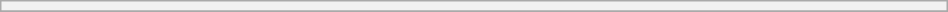<table class="wikitable sortable collapsible collapsed" style="min-width:50%">
<tr>
<th colspan=6 style="font-size:88%"><a href='#'></a></th>
</tr>
<tr>
</tr>
</table>
